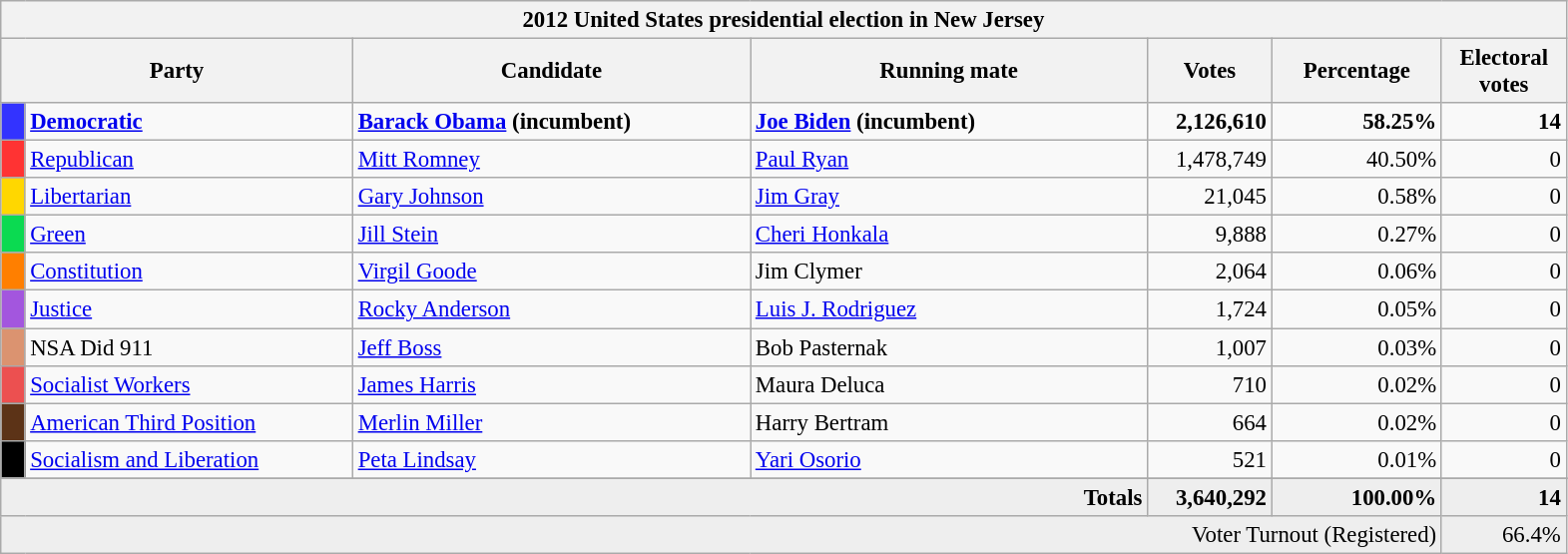<table class="wikitable" style="font-size: 95%;">
<tr>
<th colspan="7">2012 United States presidential election in New Jersey</th>
</tr>
<tr>
<th colspan="2" style="width: 15em">Party</th>
<th style="width: 17em">Candidate</th>
<th style="width: 17em">Running mate</th>
<th style="width: 5em">Votes</th>
<th style="width: 7em">Percentage</th>
<th style="width: 5em">Electoral votes</th>
</tr>
<tr>
<th style="background-color:#3333FF; width: 3px"></th>
<td style="width: 130px"><strong><a href='#'>Democratic</a></strong></td>
<td><strong><a href='#'>Barack Obama</a></strong> <strong>(incumbent)</strong></td>
<td><strong><a href='#'>Joe Biden</a></strong> <strong>(incumbent)</strong></td>
<td align="right"><strong>2,126,610</strong></td>
<td align="right"><strong>58.25%</strong></td>
<td align="right"><strong>14</strong></td>
</tr>
<tr>
<th style="background-color:#FF3333; width: 3px"></th>
<td style="width: 130px"><a href='#'>Republican</a></td>
<td><a href='#'>Mitt Romney</a></td>
<td><a href='#'>Paul Ryan</a></td>
<td align="right">1,478,749</td>
<td align="right">40.50%</td>
<td align="right">0</td>
</tr>
<tr>
<th style="background-color:#FFD700; width: 3px"></th>
<td style="width: 130px"><a href='#'>Libertarian</a></td>
<td><a href='#'>Gary Johnson</a></td>
<td><a href='#'>Jim Gray</a></td>
<td align="right">21,045</td>
<td align="right">0.58%</td>
<td align="right">0</td>
</tr>
<tr>
<th style="background-color:#0BDA51; width: 3px"></th>
<td style="width: 130px"><a href='#'>Green</a></td>
<td><a href='#'>Jill Stein</a></td>
<td><a href='#'>Cheri Honkala</a></td>
<td align="right">9,888</td>
<td align="right">0.27%</td>
<td align="right">0</td>
</tr>
<tr>
<th style="background-color:#FF7F00; width: 3px"></th>
<td style="width: 130px"><a href='#'>Constitution</a></td>
<td><a href='#'>Virgil Goode</a></td>
<td>Jim Clymer</td>
<td align="right">2,064</td>
<td align="right">0.06%</td>
<td align="right">0</td>
</tr>
<tr>
<th style="background-color:#A356DE; width: 3px"></th>
<td style="width: 130px"><a href='#'>Justice</a></td>
<td><a href='#'>Rocky Anderson</a></td>
<td><a href='#'>Luis J. Rodriguez</a></td>
<td align="right">1,724</td>
<td align="right">0.05%</td>
<td align="right">0</td>
</tr>
<tr>
<th style="background-color:#DB9370; width: 3px"></th>
<td style="width: 130px">NSA Did 911</td>
<td><a href='#'>Jeff Boss</a></td>
<td>Bob Pasternak</td>
<td align="right">1,007</td>
<td align="right">0.03%</td>
<td align="right">0</td>
</tr>
<tr>
<th style="background-color:#EC5050; width: 3px"></th>
<td style="width: 130px"><a href='#'>Socialist Workers</a></td>
<td><a href='#'>James Harris</a></td>
<td>Maura Deluca</td>
<td align="right">710</td>
<td align="right">0.02%</td>
<td align="right">0</td>
</tr>
<tr>
<th style="background-color:#5C3317; width: 3px"></th>
<td style="width: 130px"><a href='#'>American Third Position</a></td>
<td><a href='#'>Merlin Miller</a></td>
<td>Harry Bertram</td>
<td align="right">664</td>
<td align="right">0.02%</td>
<td align="right">0</td>
</tr>
<tr>
<th style="background-color:#000000; width: 3px"></th>
<td style="width: 130px"><a href='#'>Socialism and Liberation</a></td>
<td><a href='#'>Peta Lindsay</a></td>
<td><a href='#'>Yari Osorio</a></td>
<td align="right">521</td>
<td align="right">0.01%</td>
<td align="right">0</td>
</tr>
<tr>
</tr>
<tr bgcolor="#EEEEEE">
<td colspan="4" align="right"><strong>Totals</strong></td>
<td align="right"><strong>3,640,292</strong></td>
<td align="right"><strong>100.00%</strong></td>
<td align="right"><strong>14</strong></td>
</tr>
<tr bgcolor="#EEEEEE">
<td colspan="6" align="right">Voter Turnout (Registered)</td>
<td colspan="1" align="right">66.4%</td>
</tr>
</table>
